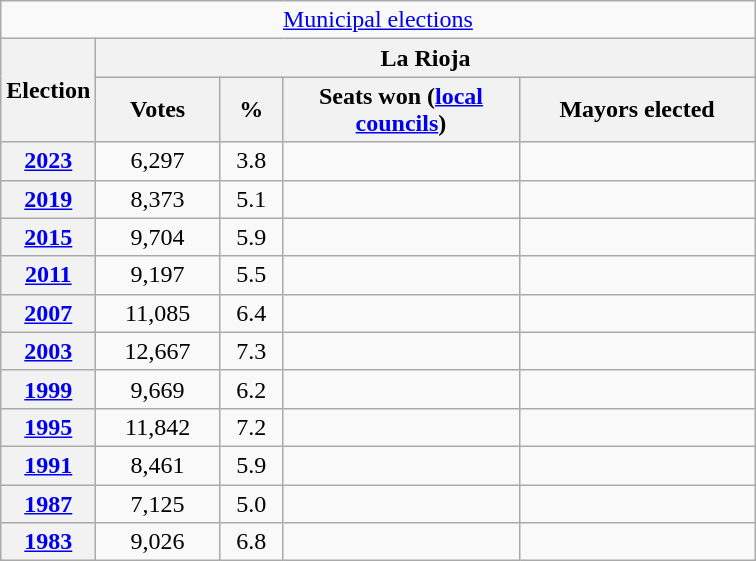<table class="wikitable" style="text-align:center;">
<tr>
<td colspan="8"><a href='#'>Municipal elections</a></td>
</tr>
<tr>
<th width="50px" rowspan="2">Election</th>
<th colspan="5">La Rioja</th>
</tr>
<tr>
<th width="75px">Votes</th>
<th width="35px">%</th>
<th width="150px">Seats won (<a href='#'>local councils</a>)</th>
<th width="150px">Mayors elected</th>
</tr>
<tr>
<th><a href='#'>2023</a></th>
<td>6,297</td>
<td>3.8</td>
<td></td>
<td></td>
</tr>
<tr>
<th><a href='#'>2019</a></th>
<td>8,373</td>
<td>5.1</td>
<td></td>
<td></td>
</tr>
<tr>
<th><a href='#'>2015</a></th>
<td>9,704</td>
<td>5.9</td>
<td></td>
<td></td>
</tr>
<tr>
<th><a href='#'>2011</a></th>
<td>9,197</td>
<td>5.5</td>
<td></td>
<td></td>
</tr>
<tr>
<th><a href='#'>2007</a></th>
<td>11,085</td>
<td>6.4</td>
<td></td>
<td></td>
</tr>
<tr>
<th><a href='#'>2003</a></th>
<td>12,667</td>
<td>7.3</td>
<td></td>
<td></td>
</tr>
<tr>
<th><a href='#'>1999</a></th>
<td>9,669</td>
<td>6.2</td>
<td></td>
<td></td>
</tr>
<tr>
<th><a href='#'>1995</a></th>
<td>11,842</td>
<td>7.2</td>
<td></td>
<td></td>
</tr>
<tr>
<th><a href='#'>1991</a></th>
<td>8,461</td>
<td>5.9</td>
<td></td>
<td></td>
</tr>
<tr>
<th><a href='#'>1987</a></th>
<td>7,125</td>
<td>5.0</td>
<td></td>
<td></td>
</tr>
<tr>
<th><a href='#'>1983</a></th>
<td>9,026</td>
<td>6.8</td>
<td></td>
<td></td>
</tr>
</table>
